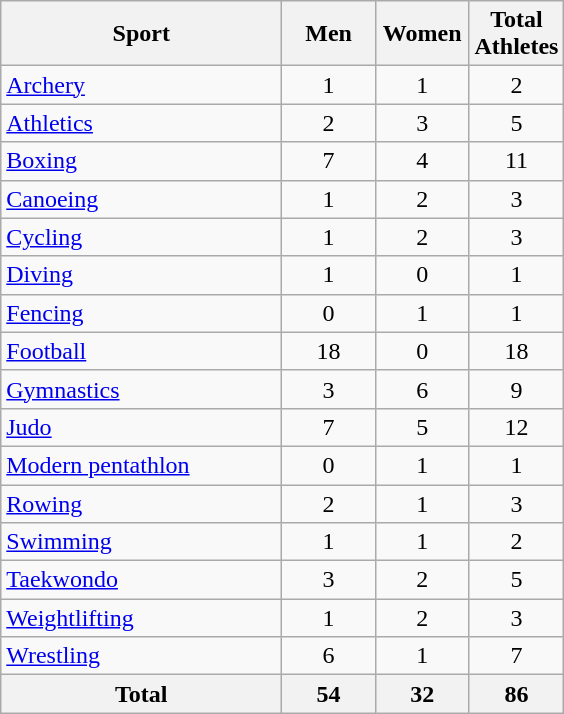<table class="wikitable sortable" style="text-align:center;">
<tr>
<th width=180>Sport</th>
<th width=55>Men</th>
<th width=55>Women</th>
<th width=55>Total Athletes</th>
</tr>
<tr>
<td align=left><a href='#'>Archery</a></td>
<td>1</td>
<td>1</td>
<td>2</td>
</tr>
<tr>
<td align=left><a href='#'>Athletics</a></td>
<td>2</td>
<td>3</td>
<td>5</td>
</tr>
<tr>
<td align=left><a href='#'>Boxing</a></td>
<td>7</td>
<td>4</td>
<td>11</td>
</tr>
<tr>
<td align=left><a href='#'>Canoeing</a></td>
<td>1</td>
<td>2</td>
<td>3</td>
</tr>
<tr>
<td align=left><a href='#'>Cycling</a></td>
<td>1</td>
<td>2</td>
<td>3</td>
</tr>
<tr>
<td align=left><a href='#'>Diving</a></td>
<td>1</td>
<td>0</td>
<td>1</td>
</tr>
<tr>
<td align=left><a href='#'>Fencing</a></td>
<td>0</td>
<td>1</td>
<td>1</td>
</tr>
<tr>
<td align=left><a href='#'>Football</a></td>
<td>18</td>
<td>0</td>
<td>18</td>
</tr>
<tr>
<td align=left><a href='#'>Gymnastics</a></td>
<td>3</td>
<td>6</td>
<td>9</td>
</tr>
<tr>
<td align=left><a href='#'>Judo</a></td>
<td>7</td>
<td>5</td>
<td>12</td>
</tr>
<tr>
<td align=left><a href='#'>Modern pentathlon</a></td>
<td>0</td>
<td>1</td>
<td>1</td>
</tr>
<tr>
<td align=left><a href='#'>Rowing</a></td>
<td>2</td>
<td>1</td>
<td>3</td>
</tr>
<tr>
<td align=left><a href='#'>Swimming</a></td>
<td>1</td>
<td>1</td>
<td>2</td>
</tr>
<tr>
<td align=left><a href='#'>Taekwondo</a></td>
<td>3</td>
<td>2</td>
<td>5</td>
</tr>
<tr>
<td align=left><a href='#'>Weightlifting</a></td>
<td>1</td>
<td>2</td>
<td>3</td>
</tr>
<tr>
<td align=left><a href='#'>Wrestling</a></td>
<td>6</td>
<td>1</td>
<td>7</td>
</tr>
<tr>
<th>Total</th>
<th>54</th>
<th>32</th>
<th>86</th>
</tr>
</table>
